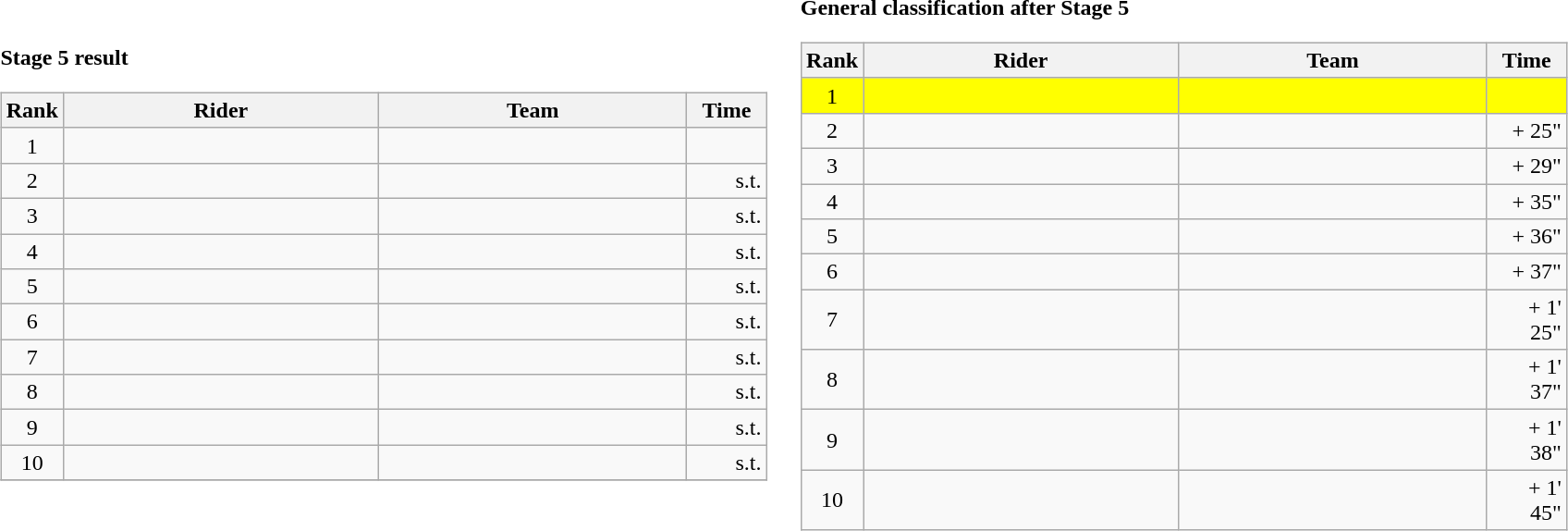<table>
<tr>
<td><strong>Stage 5 result</strong><br><table class="wikitable">
<tr>
<th width="8">Rank</th>
<th width="220">Rider</th>
<th width="215">Team</th>
<th width="50">Time</th>
</tr>
<tr>
<td style="text-align:center;">1</td>
<td></td>
<td></td>
<td align="right"></td>
</tr>
<tr>
<td style="text-align:center;">2</td>
<td></td>
<td></td>
<td align="right">s.t.</td>
</tr>
<tr>
<td style="text-align:center;">3</td>
<td></td>
<td></td>
<td align="right">s.t.</td>
</tr>
<tr>
<td style="text-align:center;">4</td>
<td></td>
<td></td>
<td align="right">s.t.</td>
</tr>
<tr>
<td style="text-align:center;">5</td>
<td></td>
<td></td>
<td align="right">s.t.</td>
</tr>
<tr>
<td style="text-align:center;">6</td>
<td></td>
<td></td>
<td align="right">s.t.</td>
</tr>
<tr>
<td style="text-align:center;">7</td>
<td></td>
<td></td>
<td align="right">s.t.</td>
</tr>
<tr>
<td style="text-align:center;">8</td>
<td></td>
<td></td>
<td align="right">s.t.</td>
</tr>
<tr>
<td style="text-align:center;">9</td>
<td><s></s> </td>
<td></td>
<td align="right">s.t.</td>
</tr>
<tr>
<td style="text-align:center;">10</td>
<td></td>
<td></td>
<td align="right">s.t.</td>
</tr>
<tr>
</tr>
</table>
</td>
<td></td>
<td><strong>General classification after Stage 5</strong><br><table class="wikitable">
<tr>
<th width="8">Rank</th>
<th width="220">Rider</th>
<th width="215">Team</th>
<th width="50">Time</th>
</tr>
<tr bgcolor=Yellow>
<td style="text-align:center;">1</td>
<td><s></s> </td>
<td></td>
<td align="right"></td>
</tr>
<tr>
<td style="text-align:center;">2</td>
<td></td>
<td></td>
<td align="right">+ 25"</td>
</tr>
<tr>
<td style="text-align:center;">3</td>
<td></td>
<td></td>
<td align="right">+ 29"</td>
</tr>
<tr>
<td style="text-align:center;">4</td>
<td></td>
<td></td>
<td align="right">+ 35"</td>
</tr>
<tr>
<td style="text-align:center;">5</td>
<td></td>
<td></td>
<td align="right">+ 36"</td>
</tr>
<tr>
<td style="text-align:center;">6</td>
<td></td>
<td></td>
<td align="right">+ 37"</td>
</tr>
<tr>
<td style="text-align:center;">7</td>
<td></td>
<td></td>
<td align="right">+ 1' 25"</td>
</tr>
<tr>
<td style="text-align:center;">8</td>
<td></td>
<td></td>
<td align="right">+ 1' 37"</td>
</tr>
<tr>
<td style="text-align:center;">9</td>
<td></td>
<td></td>
<td align="right">+ 1' 38"</td>
</tr>
<tr>
<td style="text-align:center;">10</td>
<td></td>
<td></td>
<td align="right">+ 1' 45"</td>
</tr>
</table>
</td>
</tr>
</table>
